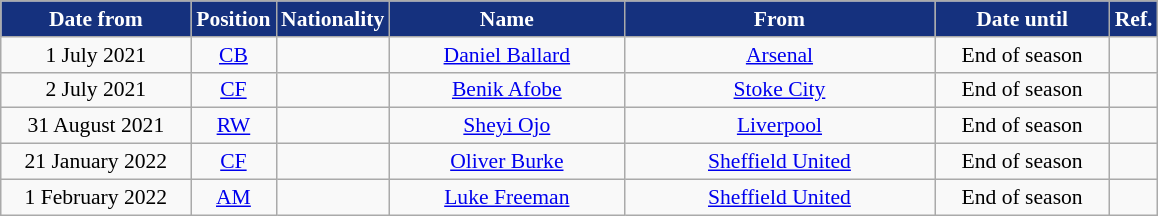<table class="wikitable"  style="text-align:center; font-size:90%; ">
<tr>
<th style="background:#15317E;color:#FFFFFF; width:120px;">Date from</th>
<th style="background:#15317E;color:#FFFFFF; width:50px;">Position</th>
<th style="background:#15317E;color:#FFFFFF; width:50px;">Nationality</th>
<th style="background:#15317E;color:#FFFFFF; width:150px;">Name</th>
<th style="background:#15317E;color:#FFFFFF; width:200px;">From</th>
<th style="background:#15317E;color:#FFFFFF; width:110px;">Date until</th>
<th style="background:#15317E;color:#FFFFFF; width:25px;">Ref.</th>
</tr>
<tr>
<td>1 July 2021</td>
<td><a href='#'>CB</a></td>
<td></td>
<td><a href='#'>Daniel Ballard</a></td>
<td> <a href='#'>Arsenal</a></td>
<td>End of season</td>
<td></td>
</tr>
<tr>
<td>2 July 2021</td>
<td><a href='#'>CF</a></td>
<td></td>
<td><a href='#'>Benik Afobe</a></td>
<td> <a href='#'>Stoke City</a></td>
<td>End of season</td>
<td></td>
</tr>
<tr>
<td>31 August 2021</td>
<td><a href='#'>RW</a></td>
<td></td>
<td><a href='#'>Sheyi Ojo</a></td>
<td> <a href='#'>Liverpool</a></td>
<td>End of season</td>
<td></td>
</tr>
<tr>
<td>21 January 2022</td>
<td><a href='#'>CF</a></td>
<td></td>
<td><a href='#'>Oliver Burke</a></td>
<td> <a href='#'>Sheffield United</a></td>
<td>End of season</td>
<td></td>
</tr>
<tr>
<td>1 February 2022</td>
<td><a href='#'>AM</a></td>
<td></td>
<td><a href='#'>Luke Freeman</a></td>
<td> <a href='#'>Sheffield United</a></td>
<td>End of season</td>
<td></td>
</tr>
</table>
